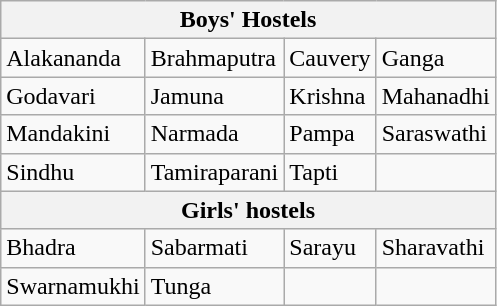<table class="wikitable">
<tr>
<th colspan="4">Boys' Hostels</th>
</tr>
<tr>
<td>Alakananda</td>
<td>Brahmaputra</td>
<td>Cauvery</td>
<td>Ganga</td>
</tr>
<tr>
<td>Godavari</td>
<td>Jamuna</td>
<td>Krishna</td>
<td>Mahanadhi</td>
</tr>
<tr>
<td>Mandakini</td>
<td>Narmada</td>
<td>Pampa</td>
<td>Saraswathi</td>
</tr>
<tr>
<td>Sindhu</td>
<td>Tamiraparani</td>
<td>Tapti</td>
<td></td>
</tr>
<tr>
<th colspan="4">Girls' hostels</th>
</tr>
<tr>
<td>Bhadra</td>
<td>Sabarmati</td>
<td>Sarayu</td>
<td>Sharavathi</td>
</tr>
<tr>
<td>Swarnamukhi</td>
<td>Tunga</td>
<td></td>
</tr>
</table>
